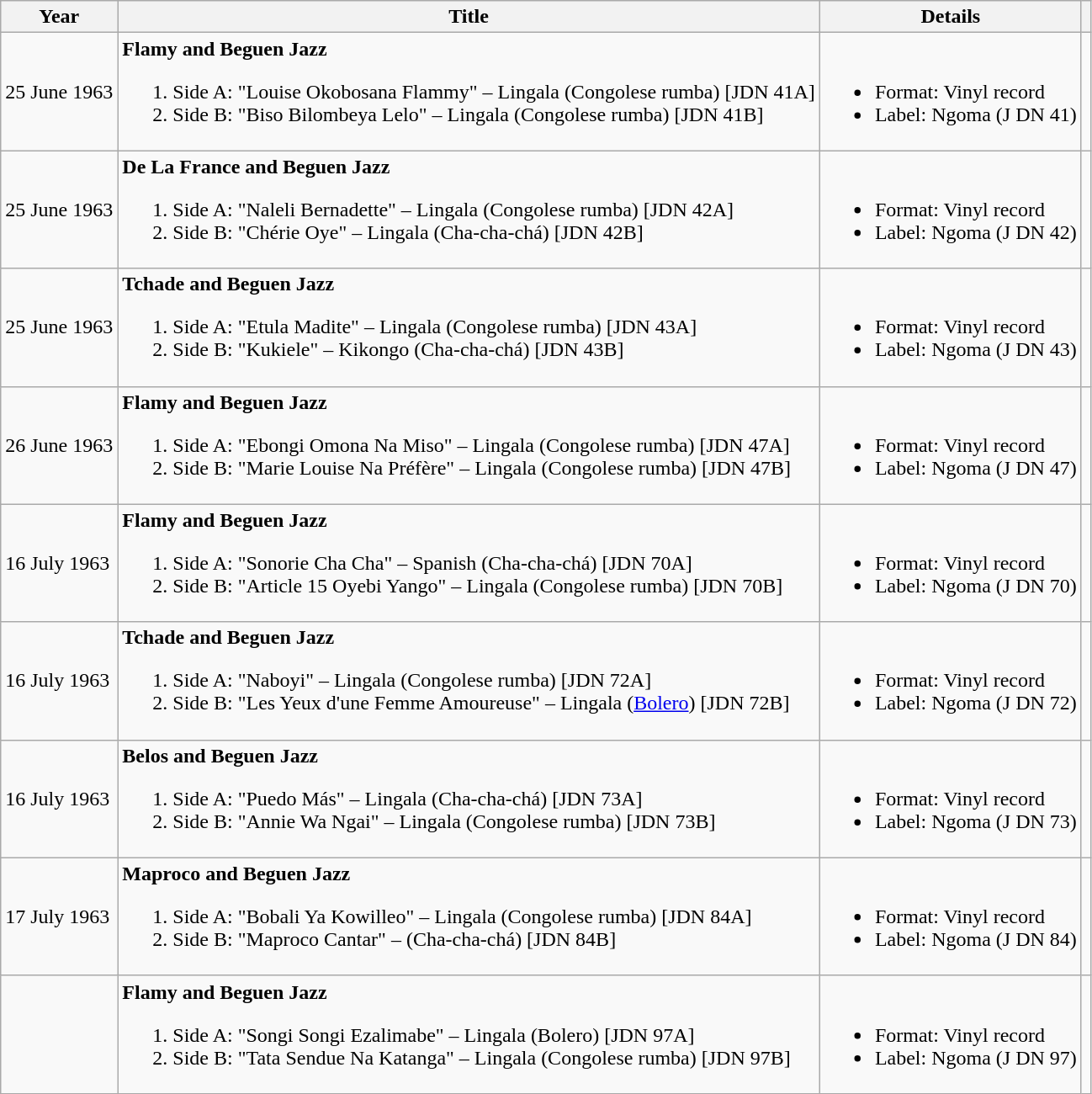<table class="wikitable plainrowheaders">
<tr>
<th>Year</th>
<th>Title</th>
<th>Details</th>
<th></th>
</tr>
<tr>
<td>25 June 1963</td>
<td><strong>Flamy and Beguen</strong> <strong>Jazz</strong><br><ol><li>Side A: "Louise Okobosana Flammy" – Lingala (Congolese rumba) [JDN 41A]</li><li>Side B: "Biso Bilombeya Lelo" – Lingala (Congolese rumba) [JDN 41B]</li></ol></td>
<td><br><ul><li>Format: Vinyl record</li><li>Label: Ngoma (J DN 41)</li></ul></td>
<td></td>
</tr>
<tr>
<td>25 June 1963</td>
<td><strong>De La France and Beguen Jazz</strong><br><ol><li>Side A: "Naleli Bernadette" – Lingala (Congolese rumba) [JDN 42A]</li><li>Side B: "Chérie Oye" – Lingala (Cha-cha-chá) [JDN 42B]</li></ol></td>
<td><br><ul><li>Format: Vinyl record</li><li>Label: Ngoma (J DN 42)</li></ul></td>
<td></td>
</tr>
<tr>
<td>25 June 1963</td>
<td><strong>Tchade and Beguen Jazz</strong><br><ol><li>Side A: "Etula Madite" – Lingala (Congolese rumba) [JDN 43A]</li><li>Side B: "Kukiele" – Kikongo (Cha-cha-chá) [JDN 43B]</li></ol></td>
<td><br><ul><li>Format: Vinyl record</li><li>Label: Ngoma (J DN 43)</li></ul></td>
<td></td>
</tr>
<tr>
<td>26 June 1963</td>
<td><strong>Flamy and Beguen Jazz</strong><br><ol><li>Side A: "Ebongi Omona Na Miso" – Lingala (Congolese rumba) [JDN 47A]</li><li>Side B: "Marie Louise Na Préfère" – Lingala (Congolese rumba) [JDN 47B]</li></ol></td>
<td><br><ul><li>Format: Vinyl record</li><li>Label: Ngoma (J DN 47)</li></ul></td>
<td></td>
</tr>
<tr>
<td>16 July 1963</td>
<td><strong>Flamy and Beguen Jazz</strong><br><ol><li>Side A: "Sonorie Cha Cha" – Spanish (Cha-cha-chá) [JDN 70A]</li><li>Side B: "Article 15 Oyebi Yango" – Lingala (Congolese rumba) [JDN 70B]</li></ol></td>
<td><br><ul><li>Format: Vinyl record</li><li>Label: Ngoma (J DN 70)</li></ul></td>
<td></td>
</tr>
<tr>
<td>16 July 1963</td>
<td><strong>Tchade and Beguen Jazz</strong><br><ol><li>Side A: "Naboyi" – Lingala (Congolese rumba) [JDN 72A]</li><li>Side B: "Les Yeux d'une Femme Amoureuse" – Lingala (<a href='#'>Bolero</a>) [JDN 72B]</li></ol></td>
<td><br><ul><li>Format: Vinyl record</li><li>Label: Ngoma (J DN 72)</li></ul></td>
<td></td>
</tr>
<tr>
<td>16 July 1963</td>
<td><strong>Belos and Beguen Jazz</strong><br><ol><li>Side A: "Puedo Más" – Lingala (Cha-cha-chá) [JDN 73A]</li><li>Side B: "Annie Wa Ngai" – Lingala (Congolese rumba) [JDN 73B]</li></ol></td>
<td><br><ul><li>Format: Vinyl record</li><li>Label: Ngoma (J DN 73)</li></ul></td>
<td></td>
</tr>
<tr>
<td>17 July 1963</td>
<td><strong>Maproco and Beguen Jazz</strong><br><ol><li>Side A: "Bobali Ya Kowilleo" – Lingala (Congolese rumba) [JDN 84A]</li><li>Side B: "Maproco Cantar" – (Cha-cha-chá) [JDN 84B]</li></ol></td>
<td><br><ul><li>Format: Vinyl record</li><li>Label: Ngoma (J DN 84)</li></ul></td>
<td></td>
</tr>
<tr>
<td></td>
<td><strong>Flamy and Beguen Jazz</strong><br><ol><li>Side A: "Songi Songi Ezalimabe" – Lingala (Bolero) [JDN 97A]</li><li>Side B: "Tata Sendue Na Katanga" – Lingala (Congolese rumba) [JDN 97B]</li></ol></td>
<td><br><ul><li>Format: Vinyl record</li><li>Label: Ngoma (J DN 97)</li></ul></td>
<td></td>
</tr>
</table>
